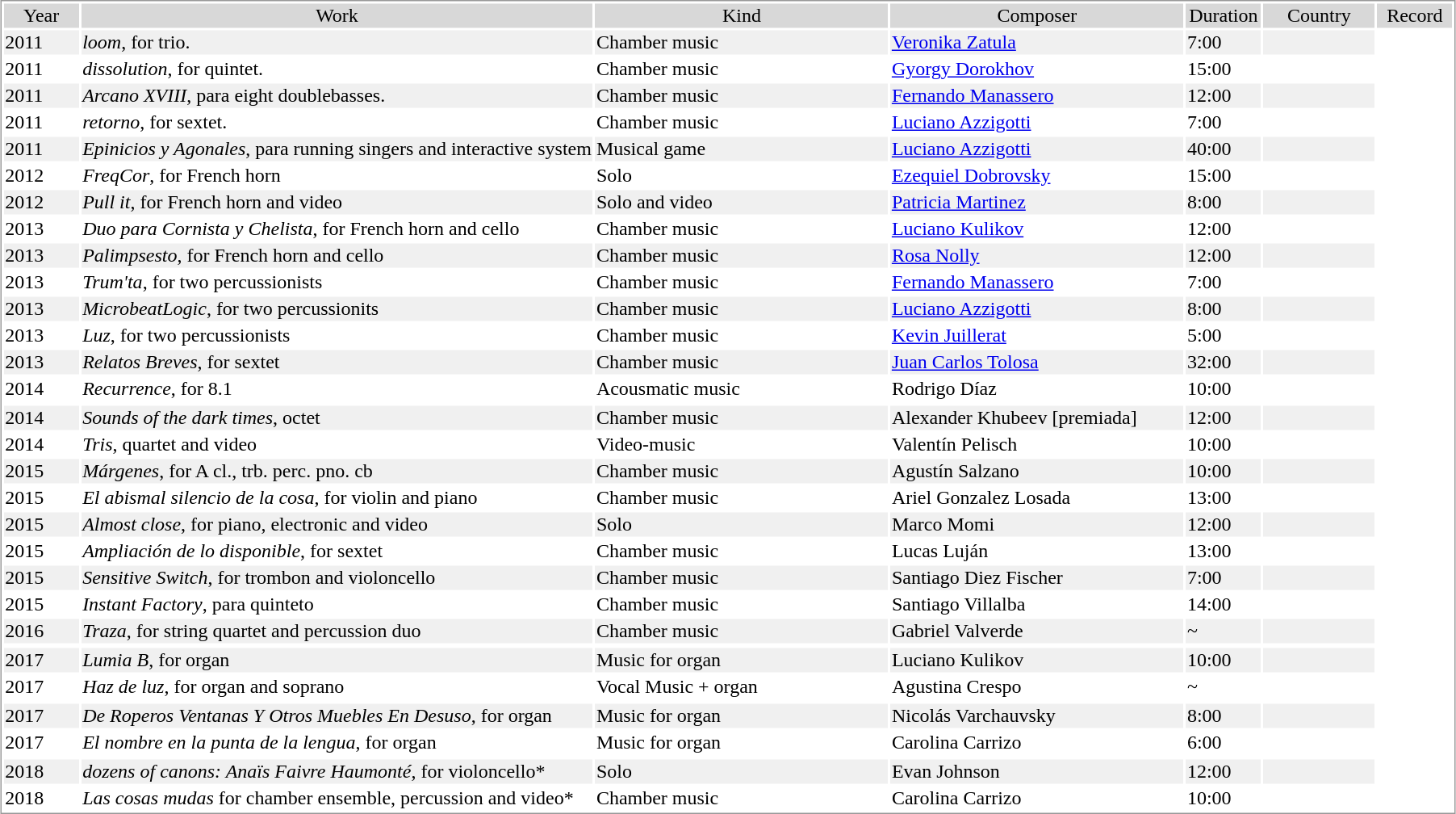<table class="sortable" border="0" align="center" valign=top style="vertical-align:top; border: 1px solid #999; background-color:#FFFFFF;">
<tr bgcolor="#D8D8D8" align=center>
<td width=60px>Year</td>
<td>Work</td>
<td width=240px>Kind</td>
<td width=240px>Composer</td>
<td width=60px>Duration</td>
<td width=90px>Country</td>
<td width=60px>Record</td>
</tr>
<tr bgcolor="#f0f0f0" valign=top>
<td>2011</td>
<td><em>loom</em>, for trio.</td>
<td>Chamber music</td>
<td><a href='#'>Veronika Zatula</a></td>
<td>7:00</td>
<td></td>
</tr>
<tr>
<td>2011</td>
<td><em>dissolution</em>, for quintet.</td>
<td>Chamber music</td>
<td><a href='#'>Gyorgy Dorokhov</a></td>
<td>15:00</td>
<td></td>
</tr>
<tr bgcolor="#f0f0f0" valign=top>
<td>2011</td>
<td><em>Arcano XVIII</em>, para eight doublebasses.</td>
<td>Chamber music</td>
<td><a href='#'>Fernando Manassero</a></td>
<td>12:00</td>
<td></td>
</tr>
<tr>
<td>2011</td>
<td><em>retorno</em>, for sextet.</td>
<td>Chamber music</td>
<td><a href='#'>Luciano Azzigotti</a></td>
<td>7:00</td>
<td></td>
</tr>
<tr bgcolor="#f0f0f0" valign=top>
<td>2011</td>
<td><em>Epinicios y Agonales</em>, para running singers and interactive system</td>
<td>Musical game</td>
<td><a href='#'>Luciano Azzigotti</a></td>
<td>40:00</td>
<td></td>
</tr>
<tr>
<td>2012</td>
<td><em>FreqCor</em>, for French horn</td>
<td>Solo</td>
<td><a href='#'>Ezequiel Dobrovsky</a></td>
<td>15:00</td>
<td></td>
</tr>
<tr bgcolor="#f0f0f0" valign=top>
<td>2012</td>
<td><em>Pull it</em>, for French horn and video</td>
<td>Solo and video</td>
<td><a href='#'>Patricia Martinez</a></td>
<td>8:00</td>
<td></td>
</tr>
<tr>
<td>2013</td>
<td><em>Duo para Cornista y Chelista</em>, for French horn and cello</td>
<td>Chamber music</td>
<td><a href='#'>Luciano Kulikov</a></td>
<td>12:00</td>
<td></td>
</tr>
<tr bgcolor="#f0f0f0" valign=top>
<td>2013</td>
<td><em>Palimpsesto</em>, for French horn and cello</td>
<td>Chamber music</td>
<td><a href='#'>Rosa Nolly</a></td>
<td>12:00</td>
<td></td>
</tr>
<tr>
<td>2013</td>
<td><em>Trum'ta</em>, for two percussionists</td>
<td>Chamber music</td>
<td><a href='#'>Fernando Manassero</a></td>
<td>7:00</td>
<td></td>
</tr>
<tr bgcolor="#f0f0f0" valign=top>
<td>2013</td>
<td><em>MicrobeatLogic</em>, for two percussionits</td>
<td>Chamber music</td>
<td><a href='#'>Luciano Azzigotti</a></td>
<td>8:00</td>
<td></td>
</tr>
<tr>
<td>2013</td>
<td><em>Luz</em>, for two percussionists</td>
<td>Chamber music</td>
<td><a href='#'>Kevin Juillerat</a></td>
<td>5:00</td>
<td></td>
</tr>
<tr bgcolor="#f0f0f0" valign=top>
<td>2013</td>
<td><em>Relatos Breves</em>, for sextet</td>
<td>Chamber music</td>
<td><a href='#'>Juan Carlos Tolosa</a></td>
<td>32:00</td>
<td></td>
</tr>
<tr>
<td>2014</td>
<td><em>Recurrence</em>, for 8.1</td>
<td>Acousmatic music</td>
<td>Rodrigo Díaz</td>
<td>10:00</td>
<td></td>
</tr>
<tr>
</tr>
<tr bgcolor="#f0f0f0" valign=top>
<td>2014</td>
<td><em>Sounds of the dark times</em>, octet</td>
<td>Chamber music</td>
<td>Alexander Khubeev [premiada]</td>
<td>12:00</td>
<td></td>
</tr>
<tr>
<td>2014</td>
<td><em>Tris</em>, quartet and video</td>
<td>Video-music</td>
<td>Valentín Pelisch</td>
<td>10:00</td>
<td></td>
</tr>
<tr bgcolor="#f0f0f0" valign=top>
<td>2015</td>
<td><em>Márgenes</em>, for A cl., trb. perc. pno. cb</td>
<td>Chamber music</td>
<td>Agustín Salzano</td>
<td>10:00</td>
<td></td>
</tr>
<tr>
<td>2015</td>
<td><em>El abismal silencio de la cosa</em>, for violin and piano</td>
<td>Chamber music</td>
<td>Ariel Gonzalez Losada</td>
<td>13:00</td>
<td></td>
</tr>
<tr bgcolor="#f0f0f0" valign=top>
<td>2015</td>
<td><em>Almost close</em>, for piano, electronic and video</td>
<td>Solo</td>
<td>Marco Momi</td>
<td>12:00</td>
<td></td>
</tr>
<tr>
<td>2015</td>
<td><em>Ampliación de lo disponible</em>, for sextet</td>
<td>Chamber music</td>
<td>Lucas Luján</td>
<td>13:00</td>
<td></td>
</tr>
<tr bgcolor="#f0f0f0" valign=top>
<td>2015</td>
<td><em>Sensitive Switch</em>, for trombon and violoncello</td>
<td>Chamber music</td>
<td>Santiago Diez Fischer</td>
<td>7:00</td>
<td></td>
</tr>
<tr>
<td>2015</td>
<td><em>Instant Factory</em>, para quinteto</td>
<td>Chamber music</td>
<td>Santiago Villalba</td>
<td>14:00</td>
<td></td>
</tr>
<tr bgcolor="#f0f0f0" valign=top>
<td>2016</td>
<td><em>Traza</em>, for string quartet and percussion duo</td>
<td>Chamber music</td>
<td>Gabriel Valverde</td>
<td>~</td>
<td></td>
</tr>
<tr>
</tr>
<tr bgcolor="#f0f0f0" valign=top>
<td>2017</td>
<td><em>Lumia B</em>, for organ</td>
<td>Music for organ</td>
<td>Luciano Kulikov</td>
<td>10:00</td>
<td></td>
</tr>
<tr>
<td>2017</td>
<td><em>Haz de luz</em>, for organ and soprano</td>
<td>Vocal Music + organ</td>
<td>Agustina Crespo</td>
<td>~</td>
<td></td>
</tr>
<tr>
</tr>
<tr bgcolor="#f0f0f0" valign=top>
<td>2017</td>
<td><em>De Roperos Ventanas Y Otros Muebles En Desuso</em>, for organ</td>
<td>Music for organ</td>
<td>Nicolás Varchauvsky</td>
<td>8:00</td>
<td></td>
</tr>
<tr>
<td>2017</td>
<td><em>El nombre en la punta de la lengua</em>, for organ</td>
<td>Music for organ</td>
<td>Carolina Carrizo</td>
<td>6:00</td>
<td></td>
</tr>
<tr>
</tr>
<tr bgcolor="#f0f0f0" valign=top>
<td>2018</td>
<td><em>dozens of canons: Anaïs Faivre Haumonté</em>, for violoncello*</td>
<td>Solo</td>
<td>Evan Johnson</td>
<td>12:00</td>
<td></td>
</tr>
<tr>
<td>2018</td>
<td><em>Las cosas mudas</em> for chamber ensemble, percussion and video*</td>
<td>Chamber music</td>
<td>Carolina Carrizo</td>
<td>10:00</td>
<td></td>
</tr>
</table>
